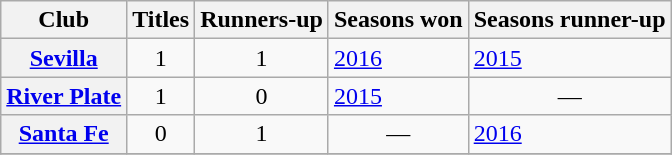<table class="wikitable plainrowheaders sortable">
<tr>
<th scope=col>Club</th>
<th scope=col>Titles</th>
<th scope=col>Runners-up</th>
<th scope=col>Seasons won</th>
<th scope=col>Seasons runner-up</th>
</tr>
<tr>
<th align="left" scope="row"> <a href='#'>Sevilla</a></th>
<td style="text-align:center;">1</td>
<td style="text-align:center;">1</td>
<td><a href='#'>2016</a></td>
<td><a href='#'>2015</a></td>
</tr>
<tr>
<th align="left" scope="row"> <a href='#'>River Plate</a></th>
<td style="text-align:center;">1</td>
<td style="text-align:center;">0</td>
<td><a href='#'>2015</a></td>
<td style="text-align:center;">—</td>
</tr>
<tr>
<th align="left" scope="row"> <a href='#'>Santa Fe</a></th>
<td style="text-align:center;">0</td>
<td style="text-align:center;">1</td>
<td style="text-align:center;">—</td>
<td><a href='#'>2016</a></td>
</tr>
<tr>
</tr>
</table>
